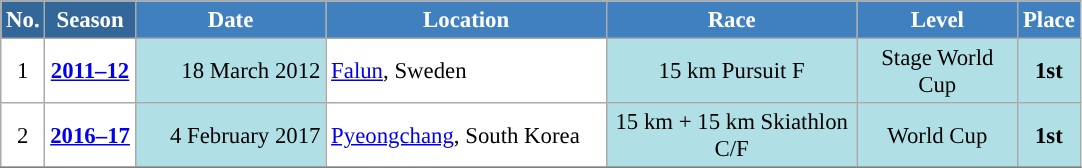<table class="wikitable sortable" style="font-size:95%; text-align:center; border:grey solid 1px; border-collapse:collapse; background:#ffffff;">
<tr style="background:#efefef;">
<th style="background-color:#369; color:white;">No.</th>
<th style="background-color:#369; color:white;">Season</th>
<th style="background-color:#4180be; color:white; width:120px;">Date</th>
<th style="background-color:#4180be; color:white; width:180px;">Location</th>
<th style="background-color:#4180be; color:white; width:160px;">Race</th>
<th style="background-color:#4180be; color:white; width:100px;">Level</th>
<th style="background-color:#4180be; color:white;">Place</th>
</tr>
<tr>
<td align=center>1</td>
<td rowspan=1 align=center><strong><a href='#'>2011–12</a></strong></td>
<td bgcolor="#BOEOE6" align=right>18 March 2012</td>
<td align=left> <a href='#'>Falun</a>, Sweden</td>
<td bgcolor="#BOEOE6">15 km Pursuit F</td>
<td bgcolor="#BOEOE6">Stage World Cup</td>
<td bgcolor="#BOEOE6"><strong>1st</strong></td>
</tr>
<tr>
<td align=center>2</td>
<td rowspan=1 align=center><strong><a href='#'>2016–17</a></strong></td>
<td bgcolor="#BOEOE6" align=right>4 February 2017</td>
<td align=left> <a href='#'>Pyeongchang</a>, South Korea</td>
<td bgcolor="#BOEOE6">15 km + 15 km Skiathlon C/F</td>
<td bgcolor="#BOEOE6">World Cup</td>
<td bgcolor="#BOEOE6"><strong>1st</strong></td>
</tr>
<tr>
</tr>
</table>
